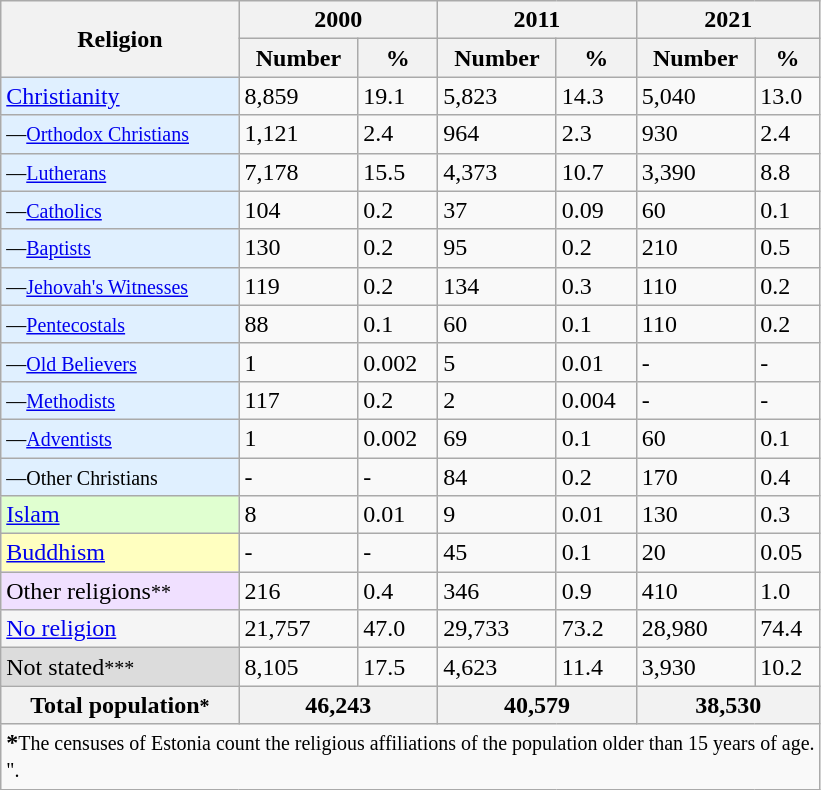<table class="wikitable">
<tr>
<th rowspan="2">Religion</th>
<th style="text-align:center;" colspan="2">2000</th>
<th style="text-align:center;" colspan="2">2011</th>
<th style="text-align:center;" colspan="2">2021</th>
</tr>
<tr>
<th>Number</th>
<th>%</th>
<th>Number</th>
<th>%</th>
<th>Number</th>
<th>%</th>
</tr>
<tr>
<td style="background:#E0F0FF;"><a href='#'>Christianity</a></td>
<td>8,859</td>
<td>19.1</td>
<td>5,823</td>
<td>14.3</td>
<td>5,040</td>
<td>13.0</td>
</tr>
<tr>
<td style="background:#E0F0FF;"><small>—<a href='#'>Orthodox Christians</a></small></td>
<td>1,121</td>
<td>2.4</td>
<td>964</td>
<td>2.3</td>
<td>930</td>
<td>2.4</td>
</tr>
<tr>
<td style="background:#E0F0FF;"><small>—<a href='#'>Lutherans</a></small></td>
<td>7,178</td>
<td>15.5</td>
<td>4,373</td>
<td>10.7</td>
<td>3,390</td>
<td>8.8</td>
</tr>
<tr>
<td style="background:#E0F0FF;"><small>—<a href='#'>Catholics</a></small></td>
<td>104</td>
<td>0.2</td>
<td>37</td>
<td>0.09</td>
<td>60</td>
<td>0.1</td>
</tr>
<tr>
<td style="background:#E0F0FF;"><small>—<a href='#'>Baptists</a></small></td>
<td>130</td>
<td>0.2</td>
<td>95</td>
<td>0.2</td>
<td>210</td>
<td>0.5</td>
</tr>
<tr>
<td style="background:#E0F0FF;"><small>—<a href='#'>Jehovah's Witnesses</a></small></td>
<td>119</td>
<td>0.2</td>
<td>134</td>
<td>0.3</td>
<td>110</td>
<td>0.2</td>
</tr>
<tr>
<td style="background:#E0F0FF;"><small>—<a href='#'>Pentecostals</a></small></td>
<td>88</td>
<td>0.1</td>
<td>60</td>
<td>0.1</td>
<td>110</td>
<td>0.2</td>
</tr>
<tr>
<td style="background:#E0F0FF;"><small>—<a href='#'>Old Believers</a></small></td>
<td>1</td>
<td>0.002</td>
<td>5</td>
<td>0.01</td>
<td>-</td>
<td>-</td>
</tr>
<tr>
<td style="background:#E0F0FF;"><small>—<a href='#'>Methodists</a></small></td>
<td>117</td>
<td>0.2</td>
<td>2</td>
<td>0.004</td>
<td>-</td>
<td>-</td>
</tr>
<tr>
<td style="background:#E0F0FF;"><small>—<a href='#'>Adventists</a></small></td>
<td>1</td>
<td>0.002</td>
<td>69</td>
<td>0.1</td>
<td>60</td>
<td>0.1</td>
</tr>
<tr>
<td style="background:#E0F0FF;"><small>—Other Christians</small></td>
<td>-</td>
<td>-</td>
<td>84</td>
<td>0.2</td>
<td>170</td>
<td>0.4</td>
</tr>
<tr>
<td style="background:#E0FFD0;"><a href='#'>Islam</a></td>
<td>8</td>
<td>0.01</td>
<td>9</td>
<td>0.01</td>
<td>130</td>
<td>0.3</td>
</tr>
<tr>
<td style="background:#FFFFC0;"><a href='#'>Buddhism</a></td>
<td>-</td>
<td>-</td>
<td>45</td>
<td>0.1</td>
<td>20</td>
<td>0.05</td>
</tr>
<tr>
<td style="background:#F0E0FF;">Other religions<small>**</small></td>
<td>216</td>
<td>0.4</td>
<td>346</td>
<td>0.9</td>
<td>410</td>
<td>1.0</td>
</tr>
<tr>
<td style="background:#F5F5F5;"><a href='#'>No religion</a></td>
<td>21,757</td>
<td>47.0</td>
<td>29,733</td>
<td>73.2</td>
<td>28,980</td>
<td>74.4</td>
</tr>
<tr>
<td style="background:#DCDCDC;">Not stated<small>***</small></td>
<td>8,105</td>
<td>17.5</td>
<td>4,623</td>
<td>11.4</td>
<td>3,930</td>
<td>10.2</td>
</tr>
<tr>
<th>Total population<small>*</small></th>
<th colspan="2">46,243</th>
<th colspan="2">40,579</th>
<th colspan="2">38,530</th>
</tr>
<tr>
<td colspan="7"><strong>*</strong><small>The censuses of Estonia count the religious affiliations of the population older than 15 years of age.</small><br><small>".</small></td>
</tr>
</table>
